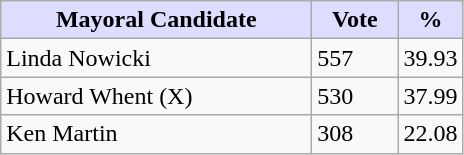<table class="wikitable">
<tr>
<th style="background:#ddf; width:200px;">Mayoral Candidate</th>
<th style="background:#ddf; width:50px;">Vote</th>
<th style="background:#ddf; width:30px;">%</th>
</tr>
<tr>
<td>Linda Nowicki</td>
<td>557</td>
<td>39.93</td>
</tr>
<tr>
<td>Howard Whent (X)</td>
<td>530</td>
<td>37.99</td>
</tr>
<tr>
<td>Ken Martin</td>
<td>308</td>
<td>22.08</td>
</tr>
</table>
